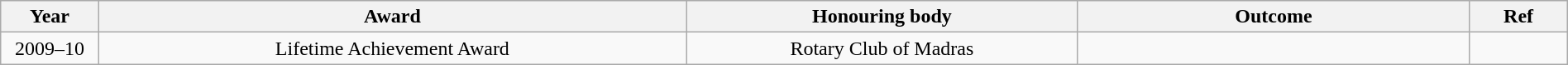<table class="wikitable" style="width:100%;">
<tr>
<th width=5%>Year</th>
<th style="width:30%;">Award</th>
<th style="width:20%;">Honouring body</th>
<th style="width:20%;">Outcome</th>
<th style="width:5%;">Ref</th>
</tr>
<tr>
<td style="text-align:center;">2009–10</td>
<td style="text-align:center;">Lifetime Achievement Award</td>
<td style="text-align:center;">Rotary Club of Madras</td>
<td></td>
<td></td>
</tr>
</table>
